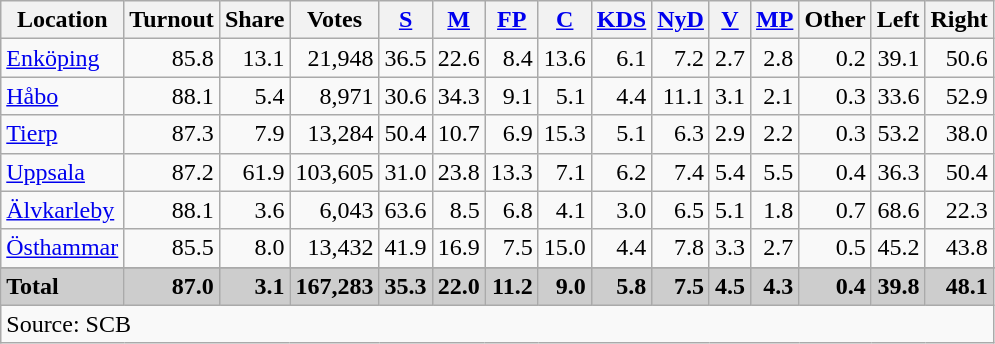<table class="wikitable sortable" style=text-align:right>
<tr>
<th>Location</th>
<th>Turnout</th>
<th>Share</th>
<th>Votes</th>
<th><a href='#'>S</a></th>
<th><a href='#'>M</a></th>
<th><a href='#'>FP</a></th>
<th><a href='#'>C</a></th>
<th><a href='#'>KDS</a></th>
<th><a href='#'>NyD</a></th>
<th><a href='#'>V</a></th>
<th><a href='#'>MP</a></th>
<th>Other</th>
<th>Left</th>
<th>Right</th>
</tr>
<tr>
<td align=left><a href='#'>Enköping</a></td>
<td>85.8</td>
<td>13.1</td>
<td>21,948</td>
<td>36.5</td>
<td>22.6</td>
<td>8.4</td>
<td>13.6</td>
<td>6.1</td>
<td>7.2</td>
<td>2.7</td>
<td>2.8</td>
<td>0.2</td>
<td>39.1</td>
<td>50.6</td>
</tr>
<tr>
<td align=left><a href='#'>Håbo</a></td>
<td>88.1</td>
<td>5.4</td>
<td>8,971</td>
<td>30.6</td>
<td>34.3</td>
<td>9.1</td>
<td>5.1</td>
<td>4.4</td>
<td>11.1</td>
<td>3.1</td>
<td>2.1</td>
<td>0.3</td>
<td>33.6</td>
<td>52.9</td>
</tr>
<tr>
<td align=left><a href='#'>Tierp</a></td>
<td>87.3</td>
<td>7.9</td>
<td>13,284</td>
<td>50.4</td>
<td>10.7</td>
<td>6.9</td>
<td>15.3</td>
<td>5.1</td>
<td>6.3</td>
<td>2.9</td>
<td>2.2</td>
<td>0.3</td>
<td>53.2</td>
<td>38.0</td>
</tr>
<tr>
<td align=left><a href='#'>Uppsala</a></td>
<td>87.2</td>
<td>61.9</td>
<td>103,605</td>
<td>31.0</td>
<td>23.8</td>
<td>13.3</td>
<td>7.1</td>
<td>6.2</td>
<td>7.4</td>
<td>5.4</td>
<td>5.5</td>
<td>0.4</td>
<td>36.3</td>
<td>50.4</td>
</tr>
<tr>
<td align=left><a href='#'>Älvkarleby</a></td>
<td>88.1</td>
<td>3.6</td>
<td>6,043</td>
<td>63.6</td>
<td>8.5</td>
<td>6.8</td>
<td>4.1</td>
<td>3.0</td>
<td>6.5</td>
<td>5.1</td>
<td>1.8</td>
<td>0.7</td>
<td>68.6</td>
<td>22.3</td>
</tr>
<tr>
<td align=left><a href='#'>Östhammar</a></td>
<td>85.5</td>
<td>8.0</td>
<td>13,432</td>
<td>41.9</td>
<td>16.9</td>
<td>7.5</td>
<td>15.0</td>
<td>4.4</td>
<td>7.8</td>
<td>3.3</td>
<td>2.7</td>
<td>0.5</td>
<td>45.2</td>
<td>43.8</td>
</tr>
<tr>
</tr>
<tr style="background:#CDCDCD;">
<td align=left><strong>Total</strong></td>
<td><strong>87.0</strong></td>
<td><strong>3.1</strong></td>
<td><strong>167,283</strong></td>
<td><strong>35.3</strong></td>
<td><strong>22.0</strong></td>
<td><strong>11.2</strong></td>
<td><strong>9.0</strong></td>
<td><strong>5.8</strong></td>
<td><strong>7.5</strong></td>
<td><strong>4.5</strong></td>
<td><strong>4.3</strong></td>
<td><strong>0.4</strong></td>
<td><strong>39.8</strong></td>
<td><strong>48.1</strong></td>
</tr>
<tr>
<td align=left colspan=15>Source: SCB </td>
</tr>
</table>
